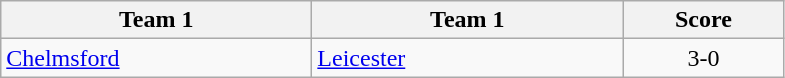<table class="wikitable" style="font-size: 100%">
<tr>
<th width=200>Team 1</th>
<th width=200>Team 1</th>
<th width=100>Score</th>
</tr>
<tr>
<td><a href='#'>Chelmsford</a></td>
<td><a href='#'>Leicester</a></td>
<td align=center>3-0 </td>
</tr>
</table>
